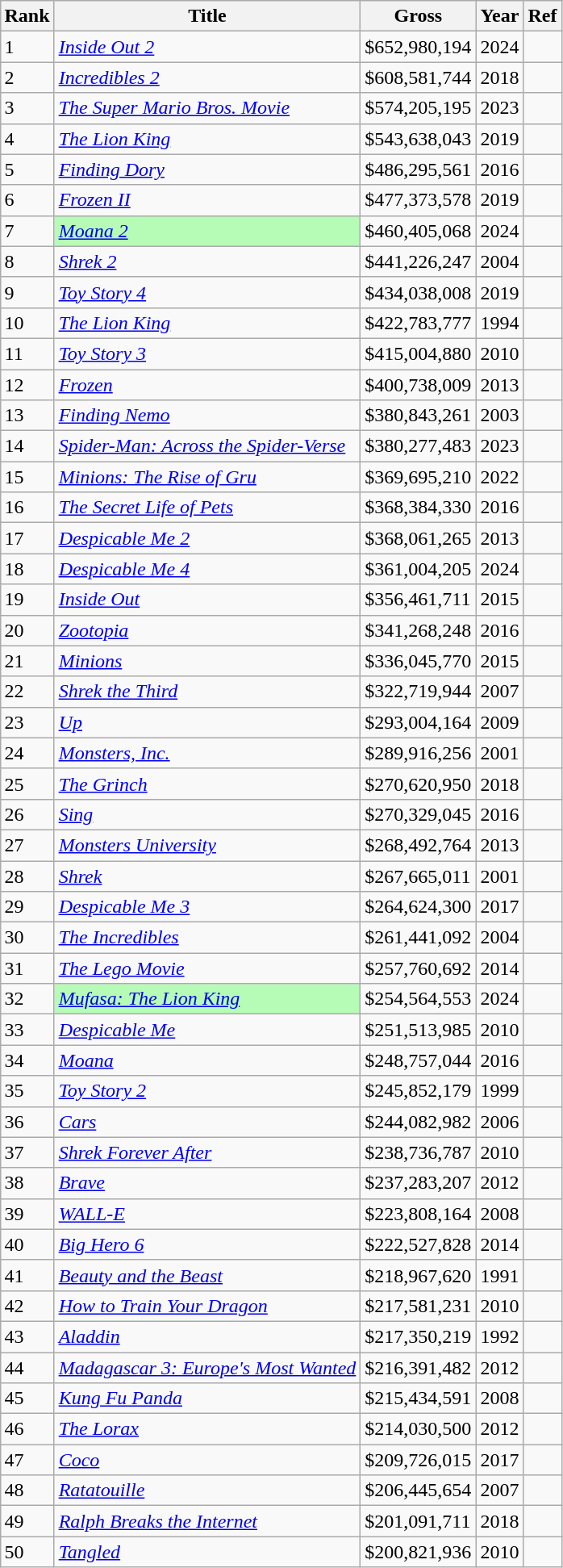<table class="wikitable sortable plainrowheaders"  style="margin:auto; margin:auto;">
<tr>
<th>Rank</th>
<th>Title</th>
<th>Gross</th>
<th>Year</th>
<th scope="col" class="unsortable">Ref</th>
</tr>
<tr>
<td>1</td>
<td><em><a href='#'>Inside Out 2</a></em></td>
<td>$652,980,194</td>
<td>2024</td>
<td></td>
</tr>
<tr>
<td>2</td>
<td><em><a href='#'>Incredibles 2</a></em></td>
<td>$608,581,744</td>
<td>2018</td>
<td></td>
</tr>
<tr>
<td>3</td>
<td><em><a href='#'>The Super Mario Bros. Movie</a></em></td>
<td>$574,205,195</td>
<td>2023</td>
<td></td>
</tr>
<tr>
<td>4</td>
<td><em><a href='#'>The Lion King</a></em></td>
<td>$543,638,043</td>
<td>2019</td>
<td></td>
</tr>
<tr>
<td>5</td>
<td><em><a href='#'>Finding Dory</a></em></td>
<td>$486,295,561</td>
<td>2016</td>
<td></td>
</tr>
<tr>
<td>6</td>
<td><em><a href='#'>Frozen II</a></em></td>
<td>$477,373,578</td>
<td>2019</td>
<td></td>
</tr>
<tr>
<td>7</td>
<td style="background:#B6FCB6;"><em><a href='#'>Moana 2</a></em> </td>
<td>$460,405,068</td>
<td>2024</td>
<td></td>
</tr>
<tr>
<td>8</td>
<td><em><a href='#'>Shrek 2</a></em></td>
<td>$441,226,247</td>
<td>2004</td>
<td></td>
</tr>
<tr>
<td>9</td>
<td><em><a href='#'>Toy Story 4</a></em></td>
<td>$434,038,008</td>
<td>2019</td>
<td></td>
</tr>
<tr>
<td>10</td>
<td><em><a href='#'>The Lion King</a></em></td>
<td>$422,783,777</td>
<td>1994</td>
<td></td>
</tr>
<tr>
<td>11</td>
<td><em><a href='#'>Toy Story 3</a></em></td>
<td>$415,004,880</td>
<td>2010</td>
<td></td>
</tr>
<tr>
<td>12</td>
<td><em><a href='#'>Frozen</a></em></td>
<td>$400,738,009</td>
<td>2013</td>
<td></td>
</tr>
<tr>
<td>13</td>
<td><em><a href='#'>Finding Nemo</a></em></td>
<td>$380,843,261</td>
<td>2003</td>
<td></td>
</tr>
<tr>
<td>14</td>
<td><em><a href='#'>Spider-Man: Across the Spider-Verse</a></em></td>
<td>$380,277,483</td>
<td>2023</td>
<td></td>
</tr>
<tr>
<td>15</td>
<td><em><a href='#'>Minions: The Rise of Gru</a></em></td>
<td>$369,695,210</td>
<td>2022</td>
<td></td>
</tr>
<tr>
<td>16</td>
<td><em><a href='#'>The Secret Life of Pets</a></em></td>
<td align="right">$368,384,330</td>
<td>2016</td>
<td></td>
</tr>
<tr>
<td>17</td>
<td><em><a href='#'>Despicable Me 2</a></em></td>
<td>$368,061,265</td>
<td>2013</td>
<td></td>
</tr>
<tr>
<td>18</td>
<td><em><a href='#'>Despicable Me 4</a></em></td>
<td>$361,004,205</td>
<td>2024</td>
<td></td>
</tr>
<tr>
<td>19</td>
<td><em><a href='#'>Inside Out</a></em></td>
<td>$356,461,711</td>
<td>2015</td>
<td></td>
</tr>
<tr>
<td>20</td>
<td><em><a href='#'>Zootopia</a></em></td>
<td>$341,268,248</td>
<td>2016</td>
<td></td>
</tr>
<tr>
<td>21</td>
<td><em><a href='#'>Minions</a></em></td>
<td>$336,045,770</td>
<td>2015</td>
<td></td>
</tr>
<tr>
<td>22</td>
<td><em><a href='#'>Shrek the Third</a></em></td>
<td>$322,719,944</td>
<td>2007</td>
<td></td>
</tr>
<tr>
<td>23</td>
<td><em><a href='#'>Up</a></em></td>
<td>$293,004,164</td>
<td>2009</td>
<td></td>
</tr>
<tr>
<td>24</td>
<td><em><a href='#'>Monsters, Inc.</a></em></td>
<td>$289,916,256</td>
<td>2001</td>
<td></td>
</tr>
<tr>
<td>25</td>
<td><em><a href='#'>The Grinch</a></em></td>
<td>$270,620,950</td>
<td>2018</td>
<td></td>
</tr>
<tr>
<td>26</td>
<td><em><a href='#'>Sing</a></em></td>
<td>$270,329,045</td>
<td>2016</td>
<td></td>
</tr>
<tr>
<td>27</td>
<td><em><a href='#'>Monsters University</a></em></td>
<td>$268,492,764</td>
<td>2013</td>
<td></td>
</tr>
<tr>
<td>28</td>
<td><em><a href='#'>Shrek</a></em></td>
<td>$267,665,011</td>
<td>2001</td>
<td></td>
</tr>
<tr>
<td>29</td>
<td><em><a href='#'>Despicable Me 3</a></em></td>
<td>$264,624,300</td>
<td>2017</td>
<td></td>
</tr>
<tr>
<td>30</td>
<td><em><a href='#'>The Incredibles</a></em></td>
<td>$261,441,092</td>
<td>2004</td>
<td></td>
</tr>
<tr>
<td>31</td>
<td><em><a href='#'>The Lego Movie</a></em></td>
<td>$257,760,692</td>
<td>2014</td>
<td></td>
</tr>
<tr>
<td>32</td>
<td style="background:#B6FCB6;"><em><a href='#'>Mufasa: The Lion King</a></em> </td>
<td>$254,564,553</td>
<td>2024</td>
<td></td>
</tr>
<tr>
<td>33</td>
<td><em><a href='#'>Despicable Me</a></em></td>
<td>$251,513,985</td>
<td>2010</td>
<td></td>
</tr>
<tr>
<td>34</td>
<td><em><a href='#'>Moana</a></em></td>
<td>$248,757,044</td>
<td>2016</td>
<td></td>
</tr>
<tr>
<td>35</td>
<td><em><a href='#'>Toy Story 2</a></em></td>
<td>$245,852,179</td>
<td>1999</td>
<td></td>
</tr>
<tr>
<td>36</td>
<td><em><a href='#'>Cars</a></em></td>
<td>$244,082,982</td>
<td>2006</td>
<td></td>
</tr>
<tr>
<td>37</td>
<td><em><a href='#'>Shrek Forever After</a></em></td>
<td>$238,736,787</td>
<td>2010</td>
<td></td>
</tr>
<tr>
<td>38</td>
<td><em><a href='#'>Brave</a></em></td>
<td>$237,283,207</td>
<td>2012</td>
<td></td>
</tr>
<tr>
<td>39</td>
<td><em><a href='#'>WALL-E</a></em></td>
<td>$223,808,164</td>
<td>2008</td>
<td></td>
</tr>
<tr>
<td>40</td>
<td><em><a href='#'>Big Hero 6</a></em></td>
<td>$222,527,828</td>
<td>2014</td>
<td></td>
</tr>
<tr>
<td>41</td>
<td><em><a href='#'>Beauty and the Beast</a></em></td>
<td>$218,967,620</td>
<td>1991</td>
<td></td>
</tr>
<tr>
<td>42</td>
<td><em><a href='#'>How to Train Your Dragon</a></em></td>
<td>$217,581,231</td>
<td>2010</td>
<td></td>
</tr>
<tr>
<td>43</td>
<td><em><a href='#'>Aladdin</a></em></td>
<td>$217,350,219</td>
<td>1992</td>
<td></td>
</tr>
<tr>
<td>44</td>
<td><em><a href='#'>Madagascar 3: Europe's Most Wanted</a></em></td>
<td>$216,391,482</td>
<td>2012</td>
<td></td>
</tr>
<tr>
<td>45</td>
<td><em><a href='#'>Kung Fu Panda</a></em></td>
<td>$215,434,591</td>
<td>2008</td>
<td></td>
</tr>
<tr>
<td>46</td>
<td><em><a href='#'>The Lorax</a></em></td>
<td>$214,030,500</td>
<td>2012</td>
<td></td>
</tr>
<tr>
<td>47</td>
<td><em><a href='#'>Coco</a></em></td>
<td>$209,726,015</td>
<td>2017</td>
<td></td>
</tr>
<tr>
<td>48</td>
<td><em><a href='#'>Ratatouille</a></em></td>
<td>$206,445,654</td>
<td>2007</td>
<td></td>
</tr>
<tr>
<td>49</td>
<td><em><a href='#'>Ralph Breaks the Internet</a></em></td>
<td>$201,091,711</td>
<td>2018</td>
<td></td>
</tr>
<tr>
<td>50</td>
<td><em><a href='#'>Tangled</a></em></td>
<td>$200,821,936</td>
<td>2010</td>
<td></td>
</tr>
</table>
